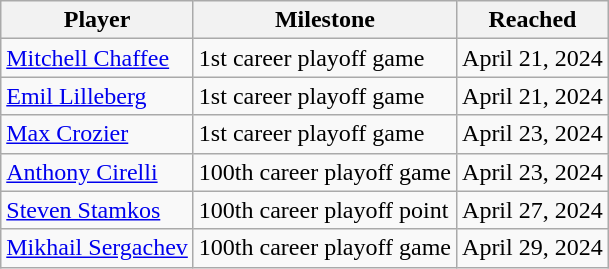<table class="wikitable sortable">
<tr align=center>
<th>Player</th>
<th>Milestone</th>
<th data-sort-type="date">Reached</th>
</tr>
<tr>
<td><a href='#'>Mitchell Chaffee</a></td>
<td>1st career playoff game</td>
<td>April 21, 2024</td>
</tr>
<tr>
<td><a href='#'>Emil Lilleberg</a></td>
<td>1st career playoff game</td>
<td>April 21, 2024</td>
</tr>
<tr>
<td><a href='#'>Max Crozier</a></td>
<td>1st career playoff game</td>
<td>April 23, 2024</td>
</tr>
<tr>
<td><a href='#'>Anthony Cirelli</a></td>
<td>100th career playoff game</td>
<td>April 23, 2024</td>
</tr>
<tr>
<td><a href='#'>Steven Stamkos</a></td>
<td>100th career playoff point</td>
<td>April 27, 2024</td>
</tr>
<tr>
<td><a href='#'>Mikhail Sergachev</a></td>
<td>100th career playoff game</td>
<td>April 29, 2024</td>
</tr>
</table>
